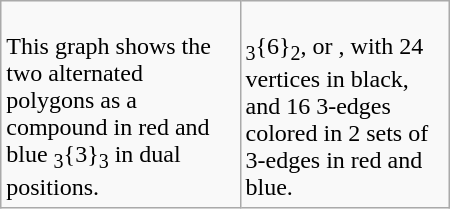<table class=wikitable style="float:right; margin-left:8px; width:300px">
<tr>
<td><br>This graph shows the two alternated polygons as a compound in red and blue <sub>3</sub>{3}<sub>3</sub> in dual positions.</td>
<td><br><sub>3</sub>{6}<sub>2</sub>,  or , with 24 vertices in black, and 16 3-edges colored in 2 sets of 3-edges in red and blue.</td>
</tr>
</table>
